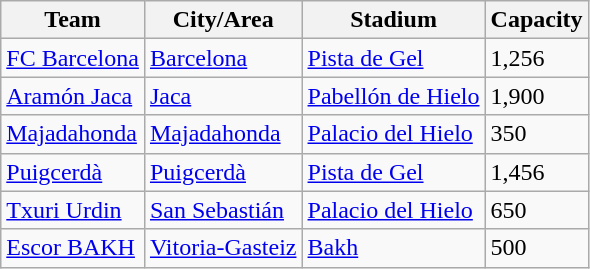<table class="wikitable sortable">
<tr>
<th>Team</th>
<th>City/Area</th>
<th>Stadium</th>
<th>Capacity</th>
</tr>
<tr>
<td><a href='#'>FC Barcelona</a></td>
<td><a href='#'>Barcelona</a></td>
<td><a href='#'>Pista de Gel</a></td>
<td>1,256</td>
</tr>
<tr>
<td><a href='#'>Aramón Jaca</a></td>
<td><a href='#'>Jaca</a></td>
<td><a href='#'>Pabellón de Hielo</a></td>
<td>1,900</td>
</tr>
<tr>
<td><a href='#'>Majadahonda</a></td>
<td><a href='#'>Majadahonda</a></td>
<td><a href='#'>Palacio del Hielo</a></td>
<td>350</td>
</tr>
<tr>
<td><a href='#'>Puigcerdà</a></td>
<td><a href='#'>Puigcerdà</a></td>
<td><a href='#'>Pista de Gel</a></td>
<td>1,456</td>
</tr>
<tr>
<td><a href='#'>Txuri Urdin</a></td>
<td><a href='#'>San Sebastián</a></td>
<td><a href='#'>Palacio del Hielo</a></td>
<td>650</td>
</tr>
<tr>
<td><a href='#'>Escor BAKH</a></td>
<td><a href='#'>Vitoria-Gasteiz</a></td>
<td><a href='#'>Bakh</a></td>
<td>500</td>
</tr>
</table>
